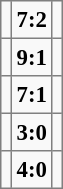<table bgcolor="#f9f9f9" cellpadding="3" cellspacing="0" border="1" style="font-size: 95%; border: gray solid 1px; border-collapse: collapse; background: #f9f9f9;">
<tr>
<td><strong></strong></td>
<td align="center"><strong>7:2</strong></td>
<td></td>
</tr>
<tr>
<td><strong></strong></td>
<td align="center"><strong>9:1</strong></td>
<td></td>
</tr>
<tr>
<td><strong></strong></td>
<td align="center"><strong>7:1</strong></td>
<td></td>
</tr>
<tr>
<td><strong></strong></td>
<td align="center"><strong>3:0</strong></td>
<td></td>
</tr>
<tr>
<td><strong></strong></td>
<td align="center"><strong>4:0</strong></td>
<td></td>
</tr>
</table>
